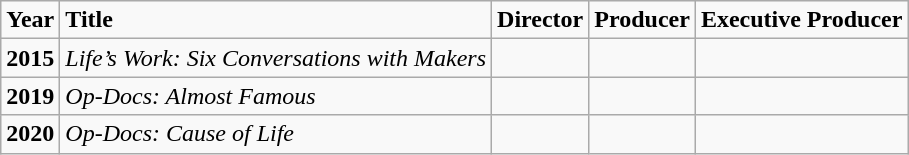<table class="wikitable mw-collapsible defaultcenter col2left">
<tr>
<td><strong>Year</strong></td>
<td><strong>Title</strong></td>
<td><strong>Director</strong></td>
<td><strong>Producer</strong></td>
<td><strong>Executive Producer</strong></td>
</tr>
<tr>
<td><strong>2015</strong></td>
<td><em>Life’s Work: Six Conversations with Makers</em></td>
<td></td>
<td></td>
<td></td>
</tr>
<tr>
<td><strong>2019</strong></td>
<td><em>Op-Docs: Almost Famous</em></td>
<td></td>
<td></td>
<td></td>
</tr>
<tr>
<td><strong>2020</strong></td>
<td><em>Op-Docs: Cause of Life</em></td>
<td></td>
<td></td>
<td></td>
</tr>
</table>
